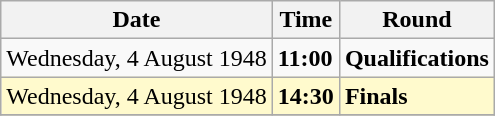<table class="wikitable">
<tr>
<th>Date</th>
<th>Time</th>
<th>Round</th>
</tr>
<tr>
<td>Wednesday, 4 August 1948</td>
<td><strong>11:00</strong></td>
<td><strong>Qualifications</strong></td>
</tr>
<tr>
<td style=background:lemonchiffon>Wednesday, 4 August 1948</td>
<td style=background:lemonchiffon><strong>14:30</strong></td>
<td style=background:lemonchiffon><strong>Finals</strong></td>
</tr>
<tr>
</tr>
</table>
